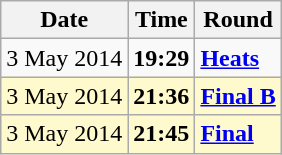<table class="wikitable">
<tr>
<th>Date</th>
<th>Time</th>
<th>Round</th>
</tr>
<tr>
<td>3 May 2014</td>
<td><strong>19:29</strong></td>
<td><strong><a href='#'>Heats</a></strong></td>
</tr>
<tr style=background:lemonchiffon>
<td>3 May 2014</td>
<td><strong>21:36</strong></td>
<td><strong><a href='#'>Final B</a></strong></td>
</tr>
<tr style=background:lemonchiffon>
<td>3 May 2014</td>
<td><strong>21:45</strong></td>
<td><strong><a href='#'>Final</a></strong></td>
</tr>
</table>
